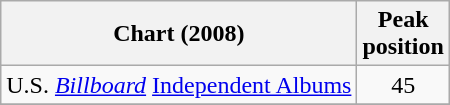<table class="wikitable sortable">
<tr>
<th align="left">Chart (2008)</th>
<th align="left">Peak<br>position</th>
</tr>
<tr>
<td align="left">U.S. <a href='#'><em>Billboard</em></a> <a href='#'>Independent Albums</a></td>
<td align="center">45</td>
</tr>
<tr>
</tr>
</table>
